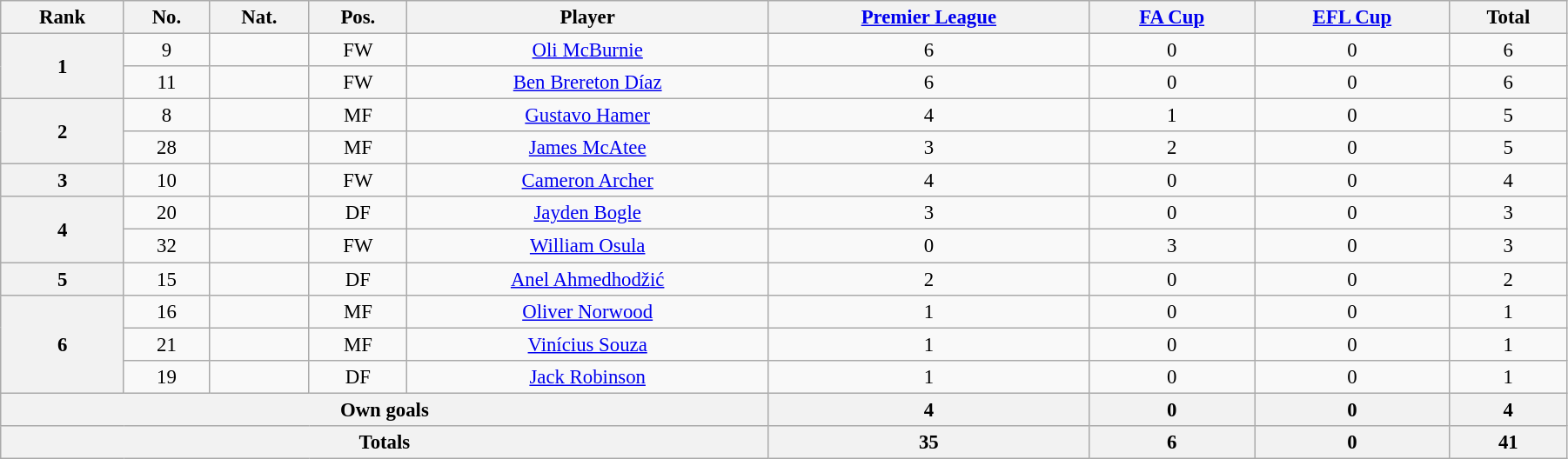<table class="wikitable" style="text-align:center; font-size:95%; width:95%;">
<tr>
<th>Rank</th>
<th>No.</th>
<th>Nat.</th>
<th>Pos.</th>
<th>Player</th>
<th><a href='#'>Premier League</a></th>
<th><a href='#'>FA Cup</a></th>
<th><a href='#'>EFL Cup</a></th>
<th>Total</th>
</tr>
<tr>
<th rowspan=2>1</th>
<td>9</td>
<td></td>
<td>FW</td>
<td><a href='#'>Oli McBurnie</a></td>
<td>6</td>
<td>0</td>
<td>0</td>
<td>6</td>
</tr>
<tr>
<td>11</td>
<td></td>
<td>FW</td>
<td><a href='#'>Ben Brereton Díaz</a></td>
<td>6</td>
<td>0</td>
<td>0</td>
<td>6</td>
</tr>
<tr>
<th rowspan=2>2</th>
<td>8</td>
<td></td>
<td>MF</td>
<td><a href='#'>Gustavo Hamer</a></td>
<td>4</td>
<td>1</td>
<td>0</td>
<td>5</td>
</tr>
<tr>
<td>28</td>
<td></td>
<td>MF</td>
<td><a href='#'>James McAtee</a></td>
<td>3</td>
<td>2</td>
<td>0</td>
<td>5</td>
</tr>
<tr>
<th rowspan=1>3</th>
<td>10</td>
<td></td>
<td>FW</td>
<td><a href='#'>Cameron Archer</a></td>
<td>4</td>
<td>0</td>
<td>0</td>
<td>4</td>
</tr>
<tr>
<th rowspan=2>4</th>
<td>20</td>
<td></td>
<td>DF</td>
<td><a href='#'>Jayden Bogle</a></td>
<td>3</td>
<td>0</td>
<td>0</td>
<td>3</td>
</tr>
<tr>
<td>32</td>
<td></td>
<td>FW</td>
<td><a href='#'>William Osula</a></td>
<td>0</td>
<td>3</td>
<td>0</td>
<td>3</td>
</tr>
<tr>
<th rowspan=1>5</th>
<td>15</td>
<td></td>
<td>DF</td>
<td><a href='#'>Anel Ahmedhodžić</a></td>
<td>2</td>
<td>0</td>
<td>0</td>
<td>2</td>
</tr>
<tr>
<th rowspan=3>6</th>
<td>16</td>
<td></td>
<td>MF</td>
<td><a href='#'>Oliver Norwood</a></td>
<td>1</td>
<td>0</td>
<td>0</td>
<td>1</td>
</tr>
<tr>
<td>21</td>
<td></td>
<td>MF</td>
<td><a href='#'>Vinícius Souza</a></td>
<td>1</td>
<td>0</td>
<td>0</td>
<td>1</td>
</tr>
<tr>
<td>19</td>
<td></td>
<td>DF</td>
<td><a href='#'>Jack Robinson</a></td>
<td>1</td>
<td>0</td>
<td>0</td>
<td>1</td>
</tr>
<tr>
<th colspan=5>Own goals</th>
<th>4</th>
<th>0</th>
<th>0</th>
<th>4</th>
</tr>
<tr>
<th colspan=5>Totals</th>
<th>35</th>
<th>6</th>
<th>0</th>
<th>41</th>
</tr>
</table>
